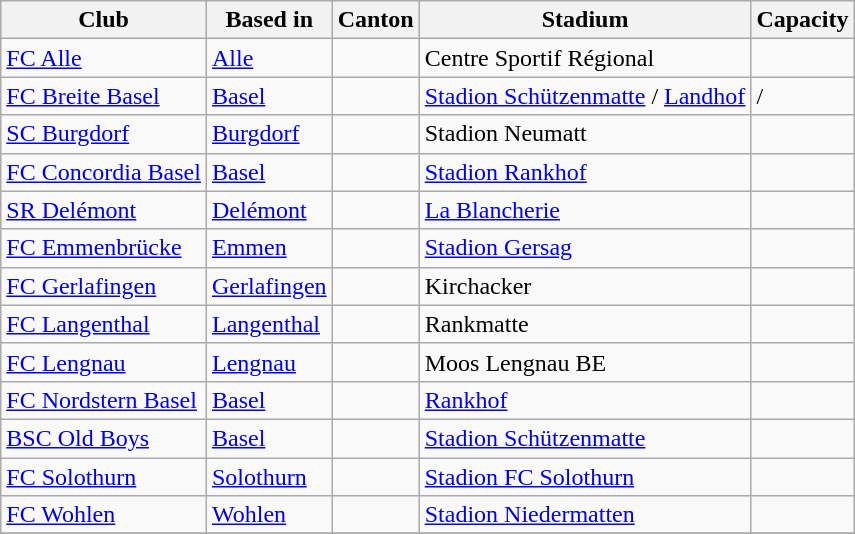<table class="wikitable">
<tr>
<th>Club</th>
<th>Based in</th>
<th>Canton</th>
<th>Stadium</th>
<th>Capacity</th>
</tr>
<tr>
<td><a href='#'>FC Alle</a></td>
<td><a href='#'>Alle</a></td>
<td></td>
<td>Centre Sportif Régional</td>
<td></td>
</tr>
<tr>
<td><a href='#'>FC Breite Basel</a></td>
<td><a href='#'>Basel</a></td>
<td></td>
<td><a href='#'>Stadion Schützenmatte</a> / <a href='#'>Landhof</a></td>
<td> / </td>
</tr>
<tr>
<td><a href='#'>SC Burgdorf</a></td>
<td><a href='#'>Burgdorf</a></td>
<td></td>
<td>Stadion Neumatt</td>
<td></td>
</tr>
<tr>
<td><a href='#'>FC Concordia Basel</a></td>
<td><a href='#'>Basel</a></td>
<td></td>
<td><a href='#'>Stadion Rankhof</a></td>
<td></td>
</tr>
<tr>
<td><a href='#'>SR Delémont</a></td>
<td><a href='#'>Delémont</a></td>
<td></td>
<td><a href='#'>La Blancherie</a></td>
<td></td>
</tr>
<tr>
<td><a href='#'>FC Emmenbrücke</a></td>
<td><a href='#'>Emmen</a></td>
<td></td>
<td><a href='#'>Stadion Gersag</a></td>
<td></td>
</tr>
<tr>
<td><a href='#'>FC Gerlafingen</a></td>
<td><a href='#'>Gerlafingen</a></td>
<td></td>
<td>Kirchacker</td>
<td></td>
</tr>
<tr>
<td><a href='#'>FC Langenthal</a></td>
<td><a href='#'>Langenthal</a></td>
<td></td>
<td>Rankmatte</td>
<td></td>
</tr>
<tr>
<td><a href='#'>FC Lengnau</a></td>
<td><a href='#'>Lengnau</a></td>
<td></td>
<td>Moos Lengnau BE</td>
<td></td>
</tr>
<tr>
<td><a href='#'>FC Nordstern Basel</a></td>
<td><a href='#'>Basel</a></td>
<td></td>
<td><a href='#'>Rankhof</a></td>
<td></td>
</tr>
<tr>
<td><a href='#'>BSC Old Boys</a></td>
<td><a href='#'>Basel</a></td>
<td></td>
<td><a href='#'>Stadion Schützenmatte</a></td>
<td></td>
</tr>
<tr>
<td><a href='#'>FC Solothurn</a></td>
<td><a href='#'>Solothurn</a></td>
<td></td>
<td><a href='#'>Stadion FC Solothurn</a></td>
<td></td>
</tr>
<tr>
<td><a href='#'>FC Wohlen</a></td>
<td><a href='#'>Wohlen</a></td>
<td></td>
<td><a href='#'>Stadion Niedermatten</a></td>
<td></td>
</tr>
<tr>
</tr>
</table>
